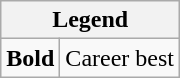<table class="wikitable">
<tr>
<th colspan="2">Legend</th>
</tr>
<tr>
<td><strong>Bold</strong></td>
<td>Career best</td>
</tr>
</table>
